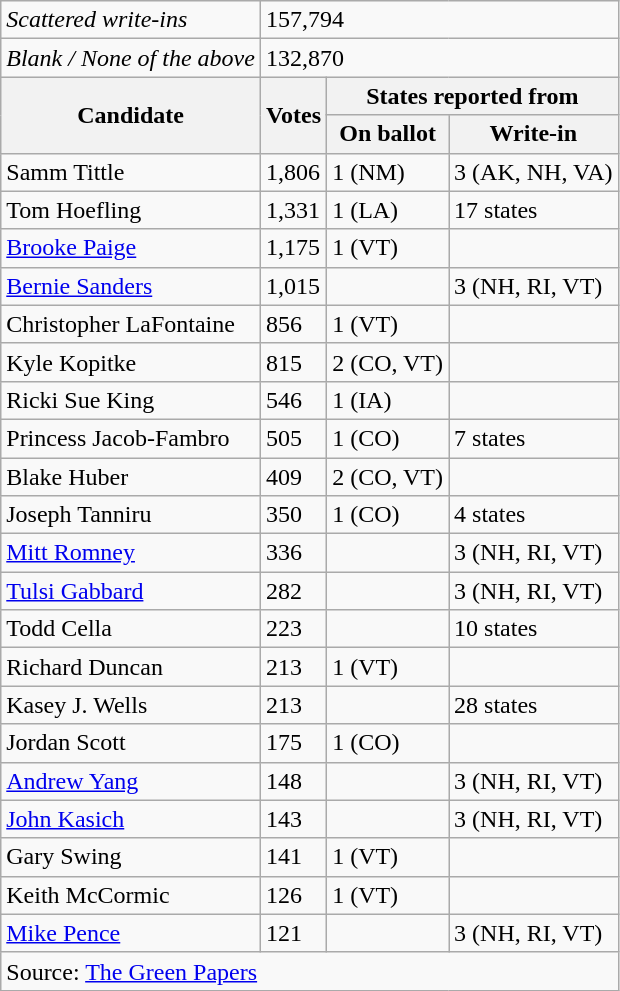<table class="wikitable tpl-blanktable">
<tr>
<td><em>Scattered write-ins</em></td>
<td colspan=3>157,794</td>
</tr>
<tr>
<td><em>Blank / None of the above</em></td>
<td colspan=3>132,870</td>
</tr>
<tr>
<th rowspan=2>Candidate</th>
<th rowspan=2>Votes</th>
<th colspan=2>States reported from</th>
</tr>
<tr>
<th>On ballot</th>
<th>Write-in</th>
</tr>
<tr>
<td>Samm Tittle</td>
<td>1,806</td>
<td>1 (NM)</td>
<td>3 (AK, NH, VA)</td>
</tr>
<tr>
<td>Tom Hoefling</td>
<td>1,331</td>
<td>1 (LA)</td>
<td>17 states</td>
</tr>
<tr>
<td><a href='#'>Brooke Paige</a></td>
<td>1,175</td>
<td>1 (VT)</td>
<td></td>
</tr>
<tr>
<td><a href='#'>Bernie Sanders</a></td>
<td>1,015</td>
<td></td>
<td>3 (NH, RI, VT)</td>
</tr>
<tr>
<td>Christopher LaFontaine</td>
<td>856</td>
<td>1 (VT)</td>
<td></td>
</tr>
<tr>
<td>Kyle Kopitke</td>
<td>815</td>
<td>2 (CO, VT)</td>
<td></td>
</tr>
<tr>
<td>Ricki Sue King</td>
<td>546</td>
<td>1 (IA)</td>
<td></td>
</tr>
<tr>
<td>Princess Jacob-Fambro</td>
<td>505</td>
<td>1 (CO)</td>
<td>7 states</td>
</tr>
<tr>
<td>Blake Huber</td>
<td>409</td>
<td>2 (CO, VT)</td>
<td></td>
</tr>
<tr>
<td>Joseph Tanniru</td>
<td>350</td>
<td>1 (CO)</td>
<td>4 states</td>
</tr>
<tr>
<td><a href='#'>Mitt Romney</a></td>
<td>336</td>
<td></td>
<td>3 (NH, RI, VT)</td>
</tr>
<tr>
<td><a href='#'>Tulsi Gabbard</a></td>
<td>282</td>
<td></td>
<td>3 (NH, RI, VT)</td>
</tr>
<tr>
<td>Todd Cella</td>
<td>223</td>
<td></td>
<td>10 states</td>
</tr>
<tr>
<td>Richard Duncan</td>
<td>213</td>
<td>1 (VT)</td>
<td></td>
</tr>
<tr>
<td>Kasey J. Wells</td>
<td>213</td>
<td></td>
<td>28 states</td>
</tr>
<tr>
<td>Jordan Scott</td>
<td>175</td>
<td>1 (CO)</td>
<td></td>
</tr>
<tr>
<td><a href='#'>Andrew Yang</a></td>
<td>148</td>
<td></td>
<td>3 (NH, RI, VT)</td>
</tr>
<tr>
<td><a href='#'>John Kasich</a></td>
<td>143</td>
<td></td>
<td>3 (NH, RI, VT)</td>
</tr>
<tr>
<td>Gary Swing</td>
<td>141</td>
<td>1 (VT)</td>
<td></td>
</tr>
<tr>
<td>Keith McCormic</td>
<td>126</td>
<td>1 (VT)</td>
<td></td>
</tr>
<tr>
<td><a href='#'>Mike Pence</a></td>
<td>121</td>
<td></td>
<td>3 (NH, RI, VT)</td>
</tr>
<tr>
<td colspan="5" style="text-align:left;">Source: <a href='#'>The Green Papers</a>   </td>
</tr>
</table>
